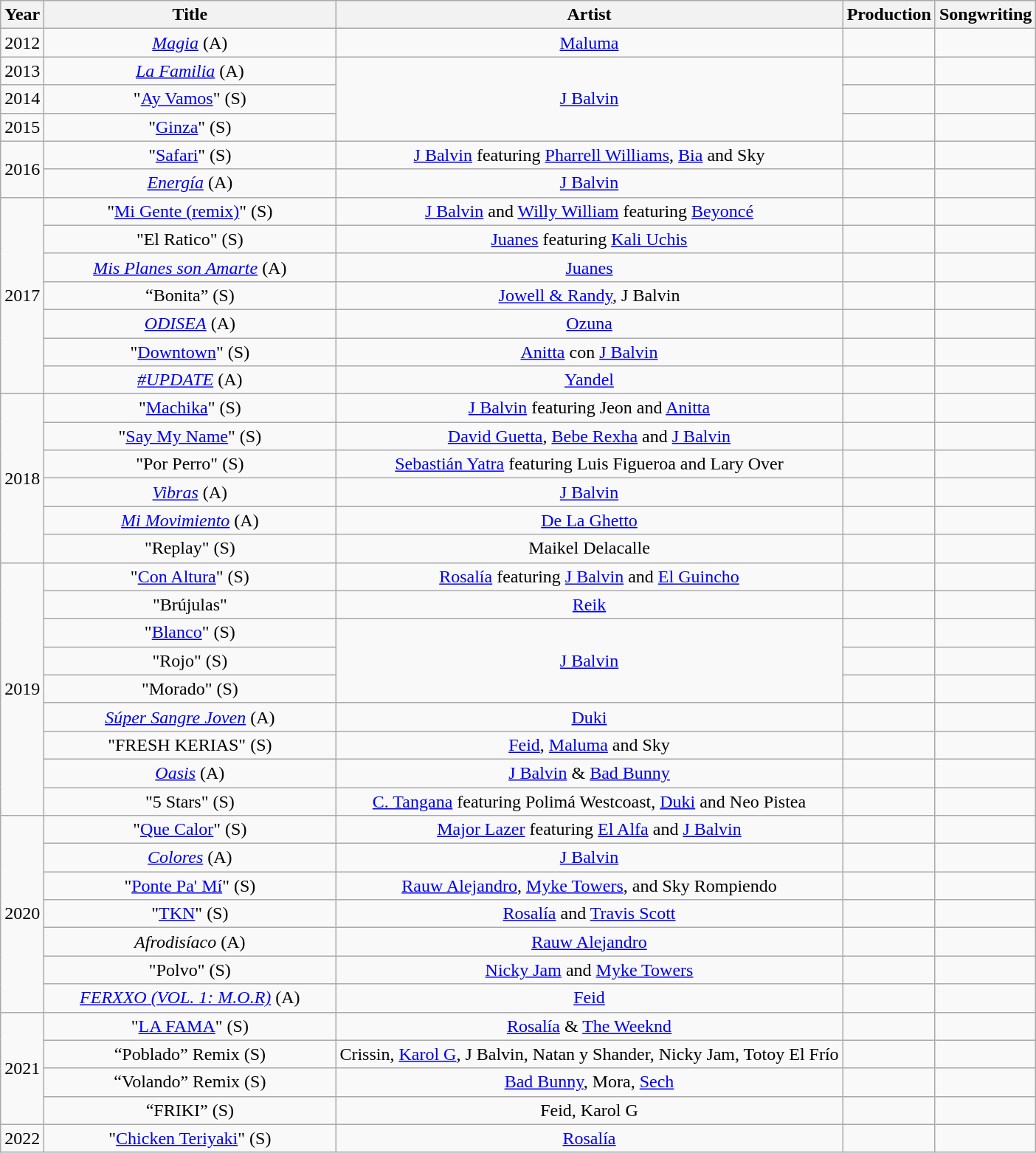<table style="text-align:center;" class="wikitable plainrowheaders">
<tr>
<th scope="col">Year</th>
<th scope="col" style="width:16em;">Title</th>
<th scope="col">Artist</th>
<th scope="col">Production</th>
<th scope="col">Songwriting</th>
</tr>
<tr>
<td>2012</td>
<td><em><a href='#'>Magia</a></em> (A)</td>
<td><a href='#'>Maluma</a></td>
<td></td>
<td></td>
</tr>
<tr>
<td>2013</td>
<td><em><a href='#'>La Familia</a></em> (A)</td>
<td rowspan="3"><a href='#'>J Balvin</a></td>
<td></td>
<td></td>
</tr>
<tr>
<td>2014</td>
<td>"<a href='#'>Ay Vamos</a>" (S)</td>
<td></td>
<td></td>
</tr>
<tr>
<td>2015</td>
<td>"<a href='#'>Ginza</a>" (S)</td>
<td></td>
<td></td>
</tr>
<tr>
<td rowspan="2">2016</td>
<td>"<a href='#'>Safari</a>" (S)</td>
<td><a href='#'>J Balvin</a> featuring <a href='#'>Pharrell Williams</a>, <a href='#'>Bia</a> and Sky</td>
<td></td>
<td></td>
</tr>
<tr>
<td><em><a href='#'>Energía</a></em> (A)</td>
<td><a href='#'>J Balvin</a></td>
<td></td>
<td></td>
</tr>
<tr>
<td rowspan="7">2017</td>
<td>"<a href='#'>Mi Gente (remix)</a>" (S)</td>
<td><a href='#'>J Balvin</a> and <a href='#'>Willy William</a> featuring <a href='#'>Beyoncé</a></td>
<td></td>
<td></td>
</tr>
<tr>
<td>"El Ratico" (S)</td>
<td><a href='#'>Juanes</a> featuring <a href='#'>Kali Uchis</a></td>
<td></td>
<td></td>
</tr>
<tr>
<td><em><a href='#'>Mis Planes son Amarte</a></em> (A)</td>
<td><a href='#'>Juanes</a></td>
<td></td>
<td></td>
</tr>
<tr>
<td>“Bonita” (S)</td>
<td><a href='#'>Jowell & Randy</a>, J Balvin</td>
<td></td>
<td></td>
</tr>
<tr>
<td><em><a href='#'>ODISEA</a></em> (A)</td>
<td><a href='#'>Ozuna</a></td>
<td></td>
<td></td>
</tr>
<tr>
<td>"<a href='#'>Downtown</a>" (S)</td>
<td><a href='#'>Anitta</a> con <a href='#'>J Balvin</a></td>
<td></td>
<td></td>
</tr>
<tr>
<td><em><a href='#'>#UPDATE</a></em> (A)</td>
<td><a href='#'>Yandel</a></td>
<td></td>
<td></td>
</tr>
<tr>
<td rowspan="6">2018</td>
<td>"<a href='#'>Machika</a>" (S)</td>
<td><a href='#'>J Balvin</a> featuring Jeon and <a href='#'>Anitta</a></td>
<td></td>
<td></td>
</tr>
<tr>
<td>"<a href='#'>Say My Name</a>" (S)</td>
<td><a href='#'>David Guetta</a>, <a href='#'>Bebe Rexha</a> and <a href='#'>J Balvin</a></td>
<td></td>
<td></td>
</tr>
<tr>
<td>"Por Perro" (S)</td>
<td><a href='#'>Sebastián Yatra</a> featuring Luis Figueroa and Lary Over</td>
<td></td>
<td></td>
</tr>
<tr>
<td><em><a href='#'>Vibras</a></em> (A)</td>
<td><a href='#'>J Balvin</a></td>
<td></td>
<td></td>
</tr>
<tr>
<td><em><a href='#'>Mi Movimiento</a></em> (A)</td>
<td><a href='#'>De La Ghetto</a></td>
<td></td>
<td></td>
</tr>
<tr>
<td>"Replay" (S)</td>
<td>Maikel Delacalle</td>
<td></td>
<td></td>
</tr>
<tr>
<td rowspan="9">2019</td>
<td>"<a href='#'>Con Altura</a>" (S)</td>
<td><a href='#'>Rosalía</a> featuring <a href='#'>J Balvin</a> and <a href='#'>El Guincho</a></td>
<td></td>
<td></td>
</tr>
<tr>
<td>"Brújulas"</td>
<td><a href='#'>Reik</a></td>
<td></td>
<td></td>
</tr>
<tr>
<td>"<a href='#'>Blanco</a>" (S)</td>
<td rowspan="3"><a href='#'>J Balvin</a></td>
<td></td>
<td></td>
</tr>
<tr>
<td>"Rojo" (S)</td>
<td></td>
<td></td>
</tr>
<tr>
<td>"Morado" (S)</td>
<td></td>
<td></td>
</tr>
<tr>
<td><em><a href='#'>Súper Sangre Joven</a></em> (A)</td>
<td><a href='#'>Duki</a></td>
<td></td>
<td></td>
</tr>
<tr>
<td>"FRESH KERIAS" (S)</td>
<td><a href='#'>Feid</a>, <a href='#'>Maluma</a> and Sky</td>
<td></td>
<td></td>
</tr>
<tr>
<td><em><a href='#'>Oasis</a></em> (A)</td>
<td><a href='#'>J Balvin</a> & <a href='#'>Bad Bunny</a></td>
<td></td>
<td></td>
</tr>
<tr>
<td>"5 Stars" (S)</td>
<td><a href='#'>C. Tangana</a> featuring Polimá Westcoast, <a href='#'>Duki</a> and Neo Pistea</td>
<td></td>
<td></td>
</tr>
<tr>
<td rowspan="7">2020</td>
<td>"<a href='#'>Que Calor</a>" (S)</td>
<td><a href='#'>Major Lazer</a> featuring <a href='#'>El Alfa</a> and <a href='#'>J Balvin</a></td>
<td></td>
<td></td>
</tr>
<tr>
<td><em><a href='#'>Colores</a></em> (A)</td>
<td><a href='#'>J Balvin</a></td>
<td></td>
<td></td>
</tr>
<tr>
<td>"<a href='#'>Ponte Pa' Mí</a>" (S)</td>
<td><a href='#'>Rauw Alejandro</a>, <a href='#'>Myke Towers</a>, and Sky Rompiendo</td>
<td></td>
<td></td>
</tr>
<tr>
<td>"<a href='#'>TKN</a>" (S)</td>
<td><a href='#'>Rosalía</a> and <a href='#'>Travis Scott</a></td>
<td></td>
<td></td>
</tr>
<tr>
<td><em>Afrodisíaco</em> (A)</td>
<td><a href='#'>Rauw Alejandro</a></td>
<td></td>
<td></td>
</tr>
<tr>
<td>"Polvo" (S)</td>
<td><a href='#'>Nicky Jam</a> and <a href='#'>Myke Towers</a></td>
<td></td>
<td></td>
</tr>
<tr>
<td><em><a href='#'>FERXXO (VOL. 1: M.O.R)</a></em> (A)</td>
<td><a href='#'>Feid</a></td>
<td></td>
<td></td>
</tr>
<tr>
<td rowspan="4">2021</td>
<td>"<a href='#'>LA FAMA</a>" (S)</td>
<td><a href='#'>Rosalía</a> & <a href='#'>The Weeknd</a></td>
<td></td>
<td></td>
</tr>
<tr>
<td>“Poblado” Remix (S)</td>
<td>Crissin, <a href='#'>Karol G</a>, J Balvin, Natan y Shander, Nicky Jam, Totoy El Frío</td>
<td></td>
<td></td>
</tr>
<tr>
<td>“Volando” Remix (S)</td>
<td><a href='#'>Bad Bunny</a>, Mora, <a href='#'>Sech</a></td>
<td></td>
<td></td>
</tr>
<tr>
<td>“FRIKI” (S)</td>
<td>Feid, Karol G</td>
<td></td>
<td></td>
</tr>
<tr>
<td>2022</td>
<td>"<a href='#'>Chicken Teriyaki</a>" (S)</td>
<td><a href='#'>Rosalía</a></td>
<td></td>
<td></td>
</tr>
</table>
